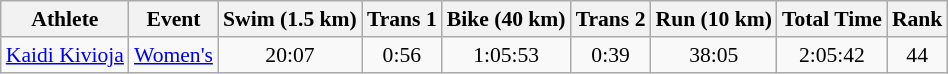<table class="wikitable" style="font-size:90%">
<tr>
<th>Athlete</th>
<th>Event</th>
<th>Swim (1.5 km)</th>
<th>Trans 1</th>
<th>Bike (40 km)</th>
<th>Trans 2</th>
<th>Run (10 km)</th>
<th>Total Time</th>
<th>Rank</th>
</tr>
<tr align=center>
<td align=left><a href='#'>Kaidi Kivioja</a></td>
<td align=left><a href='#'>Women's</a></td>
<td>20:07</td>
<td>0:56</td>
<td>1:05:53</td>
<td>0:39</td>
<td>38:05</td>
<td>2:05:42</td>
<td>44</td>
</tr>
</table>
